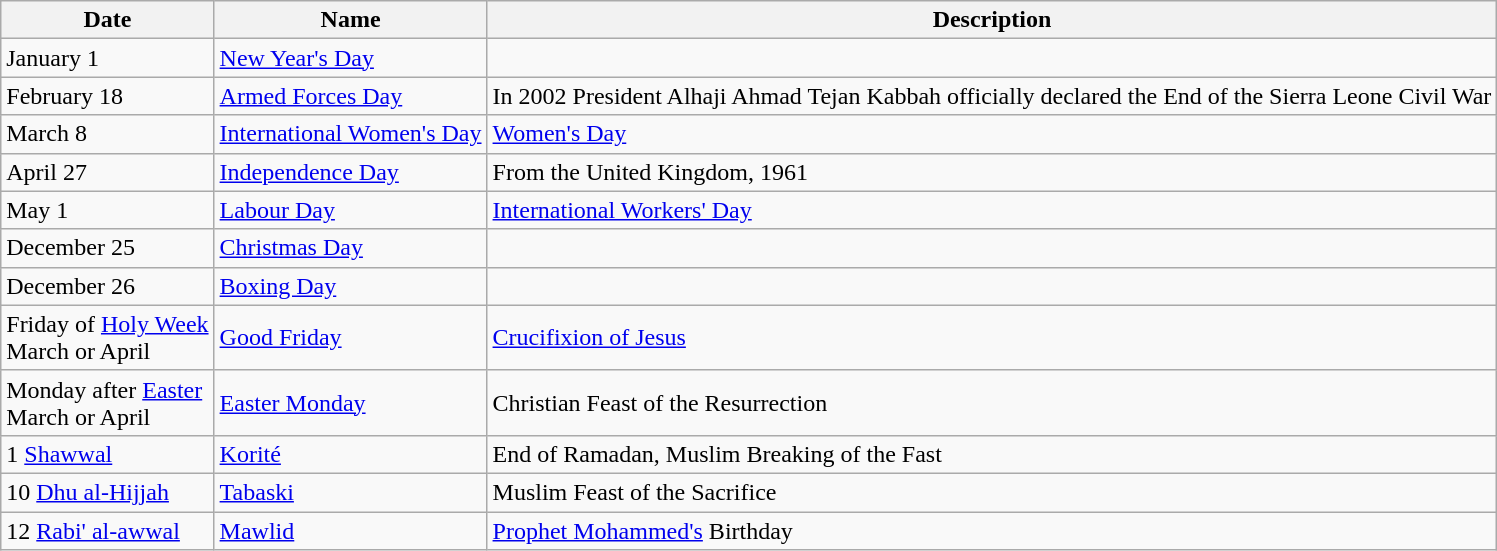<table class="wikitable">
<tr>
<th>Date</th>
<th>Name</th>
<th>Description</th>
</tr>
<tr>
<td>January 1</td>
<td><a href='#'>New Year's Day</a></td>
<td></td>
</tr>
<tr>
<td>February 18</td>
<td><a href='#'>Armed Forces Day</a></td>
<td>In 2002 President Alhaji Ahmad Tejan Kabbah officially declared the End of the Sierra Leone Civil War</td>
</tr>
<tr>
<td>March 8</td>
<td><a href='#'>International Women's Day</a></td>
<td><a href='#'>Women's Day</a></td>
</tr>
<tr>
<td>April 27</td>
<td><a href='#'>Independence Day</a></td>
<td>From the United Kingdom, 1961</td>
</tr>
<tr>
<td>May 1</td>
<td><a href='#'>Labour Day</a></td>
<td><a href='#'>International Workers' Day</a></td>
</tr>
<tr>
<td>December 25</td>
<td><a href='#'>Christmas Day</a></td>
<td></td>
</tr>
<tr>
<td>December 26</td>
<td><a href='#'>Boxing Day</a></td>
<td></td>
</tr>
<tr>
<td>Friday of <a href='#'>Holy Week</a><br>March or April</td>
<td><a href='#'>Good Friday</a></td>
<td><a href='#'>Crucifixion of Jesus</a></td>
</tr>
<tr>
<td>Monday after <a href='#'>Easter</a><br>March or April</td>
<td><a href='#'>Easter Monday</a></td>
<td>Christian Feast of the Resurrection</td>
</tr>
<tr>
<td>1 <a href='#'>Shawwal</a></td>
<td><a href='#'>Korité</a></td>
<td>End of Ramadan, Muslim Breaking of the Fast</td>
</tr>
<tr>
<td>10 <a href='#'>Dhu al-Hijjah</a></td>
<td><a href='#'>Tabaski</a></td>
<td>Muslim Feast of the Sacrifice</td>
</tr>
<tr>
<td>12 <a href='#'>Rabi' al-awwal</a></td>
<td><a href='#'>Mawlid</a></td>
<td><a href='#'>Prophet Mohammed's</a> Birthday</td>
</tr>
</table>
